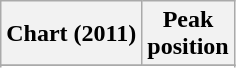<table class="wikitable">
<tr>
<th>Chart (2011)</th>
<th>Peak<br>position</th>
</tr>
<tr>
</tr>
<tr>
</tr>
<tr>
</tr>
<tr>
</tr>
</table>
